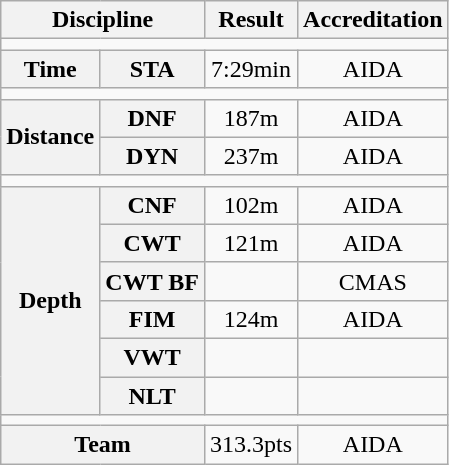<table class="wikitable">
<tr>
<th colspan="2">Discipline</th>
<th>Result</th>
<th>Accreditation</th>
</tr>
<tr align="center">
<td colspan="4"></td>
</tr>
<tr align="center">
<th rowspan="1">Time</th>
<th>STA</th>
<td>7:29min</td>
<td>AIDA</td>
</tr>
<tr align="center">
<td colspan="4"></td>
</tr>
<tr align="center">
<th rowspan="2">Distance</th>
<th>DNF</th>
<td>187m</td>
<td>AIDA</td>
</tr>
<tr align="center">
<th>DYN</th>
<td>237m</td>
<td>AIDA</td>
</tr>
<tr align="center">
<td colspan="4"></td>
</tr>
<tr align="center">
<th rowspan="6">Depth</th>
<th>CNF</th>
<td>102m</td>
<td>AIDA</td>
</tr>
<tr align="center">
<th>CWT</th>
<td>121m</td>
<td>AIDA</td>
</tr>
<tr align="center">
<th>CWT BF</th>
<td></td>
<td>CMAS</td>
</tr>
<tr align="center">
<th>FIM</th>
<td>124m</td>
<td>AIDA</td>
</tr>
<tr align="center">
<th>VWT</th>
<td></td>
<td></td>
</tr>
<tr align="center">
<th>NLT</th>
<td></td>
<td></td>
</tr>
<tr align="center">
<td colspan="4"></td>
</tr>
<tr align="center">
<th colspan="2">Team</th>
<td>313.3pts</td>
<td>AIDA</td>
</tr>
</table>
